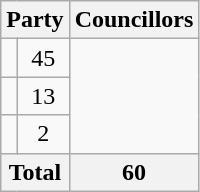<table class="wikitable">
<tr>
<th colspan=2>Party</th>
<th>Councillors</th>
</tr>
<tr>
<td></td>
<td align=center>45</td>
</tr>
<tr>
<td></td>
<td align=center>13</td>
</tr>
<tr>
<td></td>
<td align=center>2</td>
</tr>
<tr>
<th colspan=2>Total</th>
<th align=center>60</th>
</tr>
</table>
